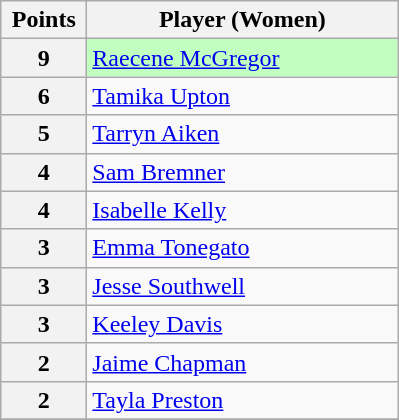<table class="wikitable" style="text-align:left;">
<tr>
<th width="50">Points</th>
<th width="200">Player (Women)</th>
</tr>
<tr>
<th>9</th>
<td style="background:#C0FFC0"> <a href='#'>Raecene McGregor</a></td>
</tr>
<tr>
<th>6</th>
<td> <a href='#'>Tamika Upton</a></td>
</tr>
<tr>
<th>5</th>
<td> <a href='#'>Tarryn Aiken</a></td>
</tr>
<tr>
<th>4</th>
<td> <a href='#'>Sam Bremner</a></td>
</tr>
<tr>
<th>4</th>
<td> <a href='#'>Isabelle Kelly</a></td>
</tr>
<tr>
<th>3</th>
<td> <a href='#'>Emma Tonegato</a></td>
</tr>
<tr>
<th>3</th>
<td> <a href='#'>Jesse Southwell</a></td>
</tr>
<tr>
<th>3</th>
<td> <a href='#'>Keeley Davis</a></td>
</tr>
<tr>
<th>2</th>
<td> <a href='#'>Jaime Chapman</a></td>
</tr>
<tr>
<th>2</th>
<td> <a href='#'>Tayla Preston</a></td>
</tr>
<tr>
</tr>
</table>
